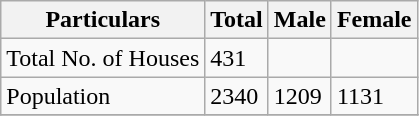<table class="wikitable sortable">
<tr>
<th>Particulars</th>
<th>Total</th>
<th>Male</th>
<th>Female</th>
</tr>
<tr>
<td>Total No. of Houses</td>
<td>431</td>
<td></td>
<td></td>
</tr>
<tr>
<td>Population</td>
<td>2340</td>
<td>1209</td>
<td>1131</td>
</tr>
<tr>
</tr>
</table>
